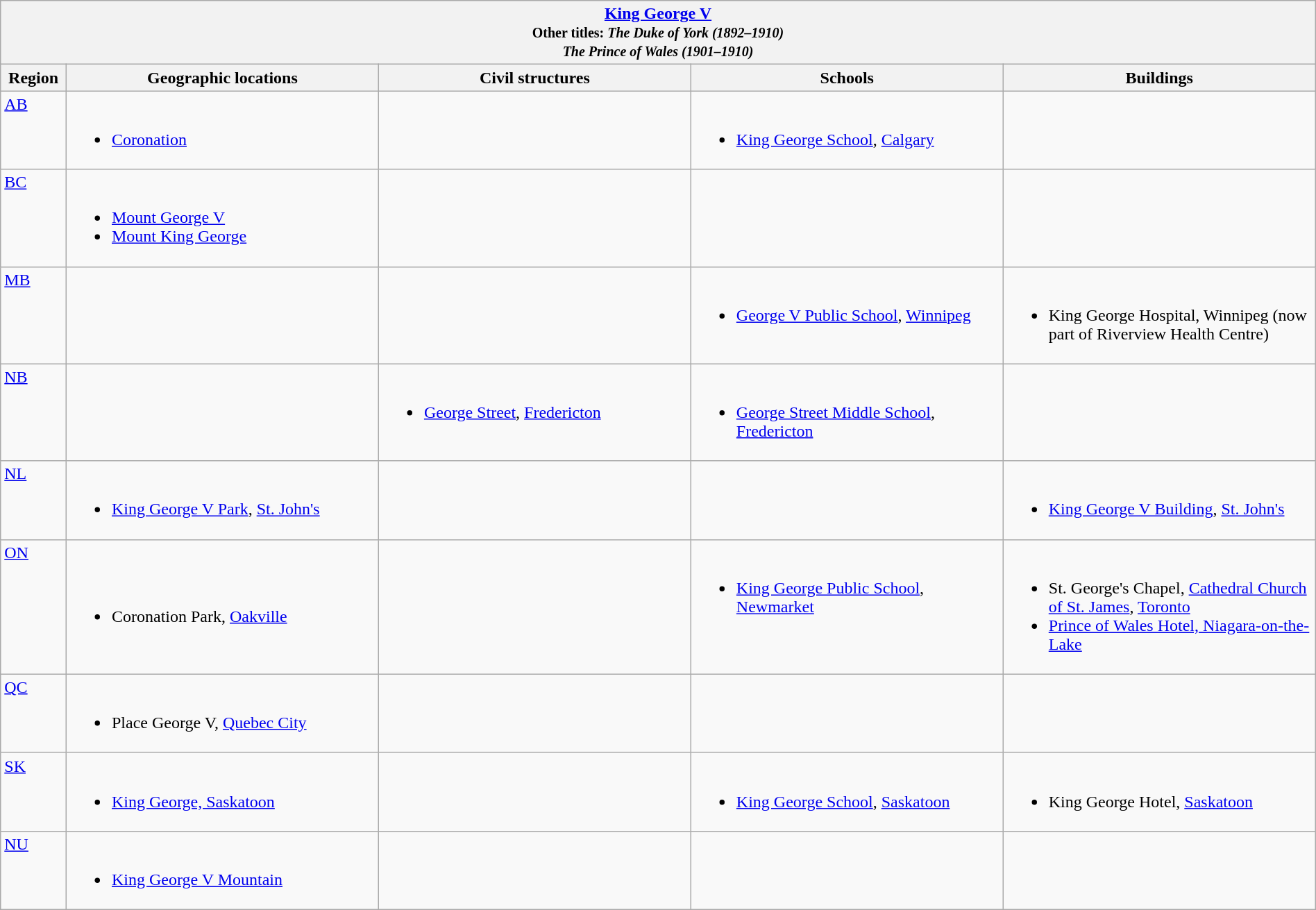<table class="wikitable" width="100%">
<tr>
<th colspan="5"> <a href='#'>King George V</a><br><small>Other titles: <em>The Duke of York (1892–1910)</em><br> <em>The Prince of Wales (1901–1910)</em><br></small></th>
</tr>
<tr>
<th width="5%">Region</th>
<th width="23.75%">Geographic locations</th>
<th width="23.75%">Civil structures</th>
<th width="23.75%">Schools</th>
<th width="23.75%">Buildings</th>
</tr>
<tr>
<td align=left valign=top> <a href='#'>AB</a></td>
<td align=left valign=top><br><ul><li><a href='#'>Coronation</a></li></ul></td>
<td></td>
<td align=left valign=top><br><ul><li><a href='#'>King George School</a>, <a href='#'>Calgary</a></li></ul></td>
<td></td>
</tr>
<tr>
<td align=left valign=top> <a href='#'>BC</a></td>
<td align=left valign=top><br><ul><li><a href='#'>Mount George V</a></li><li><a href='#'>Mount King George</a></li></ul></td>
<td></td>
<td></td>
<td></td>
</tr>
<tr>
<td align=left valign=top> <a href='#'>MB</a></td>
<td></td>
<td></td>
<td align=left valign=top><br><ul><li><a href='#'>George V Public School</a>, <a href='#'>Winnipeg</a></li></ul></td>
<td><br><ul><li>King George Hospital, Winnipeg (now part of Riverview Health Centre)</li></ul></td>
</tr>
<tr>
<td align=left valign=top> <a href='#'>NB</a></td>
<td></td>
<td align=left valign=top><br><ul><li><a href='#'>George Street</a>, <a href='#'>Fredericton</a></li></ul></td>
<td align=left valign=top><br><ul><li><a href='#'>George Street Middle School</a>, <a href='#'>Fredericton</a></li></ul></td>
<td></td>
</tr>
<tr>
<td align=left valign=top> <a href='#'>NL</a></td>
<td align=left valign=top><br><ul><li><a href='#'>King George V Park</a>, <a href='#'>St. John's</a></li></ul></td>
<td></td>
<td></td>
<td align=left valign=top><br><ul><li><a href='#'>King George V Building</a>, <a href='#'>St. John's</a></li></ul></td>
</tr>
<tr>
<td align=left valign=top> <a href='#'>ON</a></td>
<td><br><ul><li>Coronation Park, <a href='#'>Oakville</a></li></ul></td>
<td></td>
<td align=left valign=top><br><ul><li><a href='#'>King George Public School</a>, <a href='#'>Newmarket</a></li></ul></td>
<td align=left valign=top><br><ul><li>St. George's Chapel, <a href='#'>Cathedral Church of St. James</a>, <a href='#'>Toronto</a></li><li><a href='#'>Prince of Wales Hotel, Niagara-on-the-Lake</a></li></ul></td>
</tr>
<tr>
<td align=left valign=top> <a href='#'>QC</a></td>
<td align=left valign=top><br><ul><li>Place George V, <a href='#'>Quebec City</a></li></ul></td>
<td></td>
<td></td>
<td></td>
</tr>
<tr>
<td align=left valign=top> <a href='#'>SK</a></td>
<td align=left valign=top><br><ul><li><a href='#'>King George, Saskatoon</a></li></ul></td>
<td></td>
<td align=left valign=top><br><ul><li><a href='#'>King George School</a>, <a href='#'>Saskatoon</a></li></ul></td>
<td align=left valign=top><br><ul><li>King George Hotel, <a href='#'>Saskatoon</a></li></ul></td>
</tr>
<tr>
<td align=left valign=top> <a href='#'>NU</a></td>
<td align=left valign=top><br><ul><li><a href='#'>King George V Mountain</a></li></ul></td>
<td></td>
<td></td>
<td></td>
</tr>
</table>
